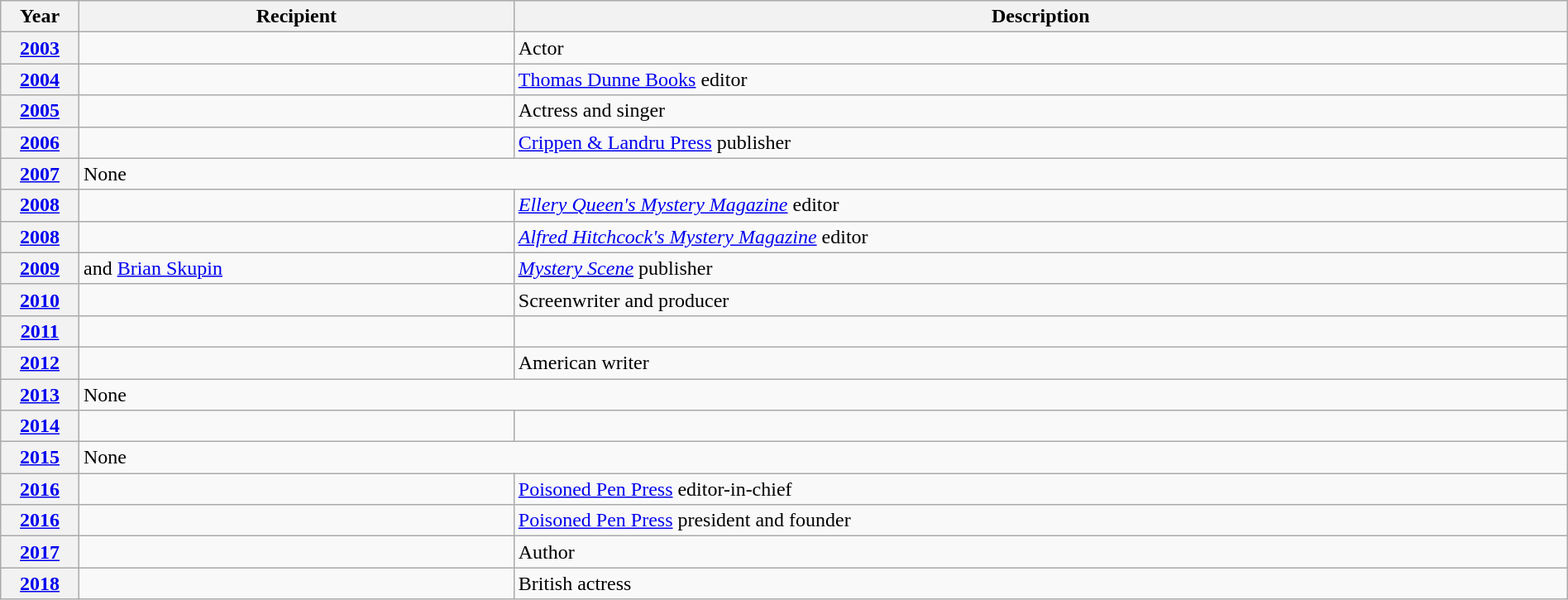<table class="wikitable sortable mw-collapsible" style="width:100%">
<tr>
<th scope="col" width="5%">Year</th>
<th>Recipient</th>
<th>Description</th>
</tr>
<tr>
<th><a href='#'> 2003</a></th>
<td></td>
<td>Actor</td>
</tr>
<tr>
<th><a href='#'> 2004</a></th>
<td></td>
<td><a href='#'>Thomas Dunne Books</a> editor</td>
</tr>
<tr>
<th><a href='#'> 2005</a></th>
<td></td>
<td>Actress and singer</td>
</tr>
<tr>
<th><a href='#'> 2006</a></th>
<td></td>
<td><a href='#'>Crippen & Landru Press</a> publisher</td>
</tr>
<tr>
<th><a href='#'> 2007</a></th>
<td colspan="2">None</td>
</tr>
<tr>
<th><a href='#'> 2008</a></th>
<td></td>
<td><em><a href='#'>Ellery Queen's Mystery Magazine</a></em> editor</td>
</tr>
<tr>
<th><a href='#'> 2008</a></th>
<td></td>
<td><em><a href='#'>Alfred Hitchcock's Mystery Magazine</a></em> editor</td>
</tr>
<tr>
<th><a href='#'> 2009</a></th>
<td> and <a href='#'>Brian Skupin</a></td>
<td><u><em><a href='#'>Mystery Scene</a></em></u> publisher</td>
</tr>
<tr>
<th><a href='#'> 2010</a></th>
<td></td>
<td>Screenwriter and producer</td>
</tr>
<tr>
<th><a href='#'> 2011</a></th>
<td></td>
<td></td>
</tr>
<tr>
<th><a href='#'> 2012</a></th>
<td></td>
<td>American writer</td>
</tr>
<tr>
<th><a href='#'> 2013</a></th>
<td colspan="2">None</td>
</tr>
<tr>
<th><a href='#'> 2014</a></th>
<td></td>
<td></td>
</tr>
<tr>
<th><a href='#'> 2015</a></th>
<td colspan="2">None</td>
</tr>
<tr>
<th><a href='#'> 2016</a></th>
<td></td>
<td><a href='#'>Poisoned Pen Press</a> editor-in-chief</td>
</tr>
<tr>
<th><a href='#'> 2016</a></th>
<td></td>
<td><a href='#'>Poisoned Pen Press</a> president and founder</td>
</tr>
<tr>
<th><a href='#'> 2017</a></th>
<td></td>
<td>Author</td>
</tr>
<tr>
<th><a href='#'> 2018</a></th>
<td></td>
<td>British actress</td>
</tr>
</table>
